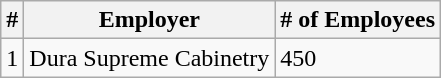<table class="wikitable" border="1">
<tr>
<th>#</th>
<th>Employer</th>
<th># of Employees</th>
</tr>
<tr>
<td>1</td>
<td>Dura Supreme Cabinetry</td>
<td>450</td>
</tr>
</table>
